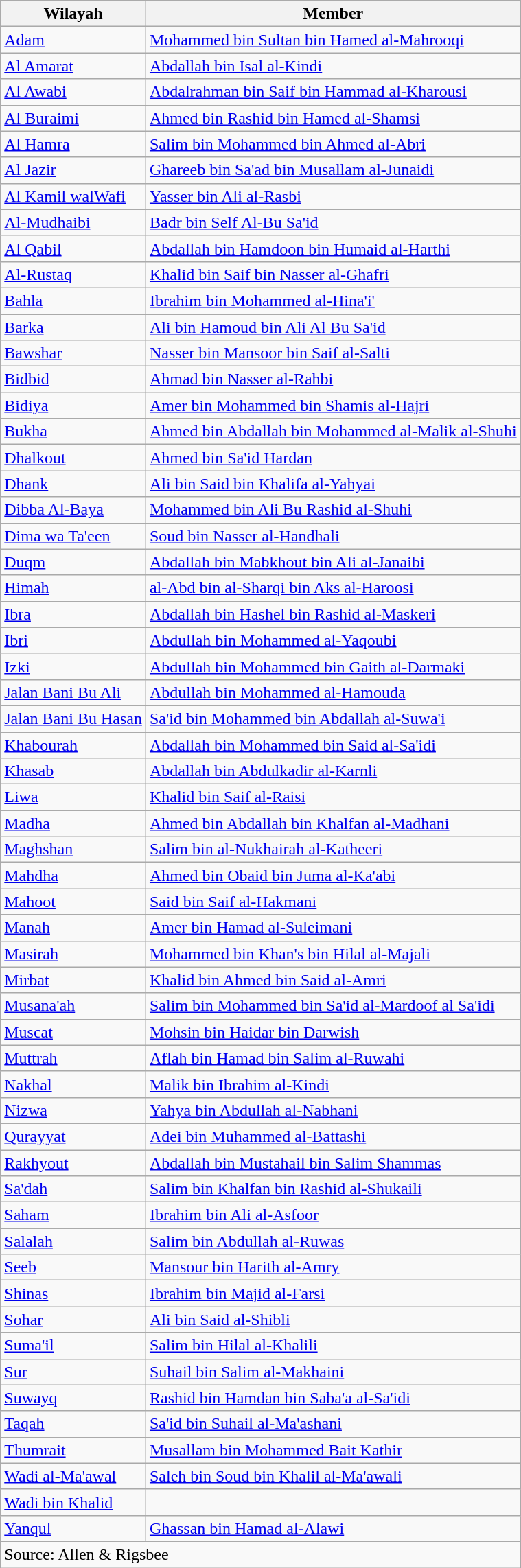<table class=wikitable>
<tr>
<th>Wilayah</th>
<th>Member</th>
</tr>
<tr>
<td><a href='#'>Adam</a></td>
<td><a href='#'>Mohammed bin Sultan bin Hamed al-Mahrooqi</a></td>
</tr>
<tr>
<td><a href='#'>Al Amarat</a></td>
<td><a href='#'>Abdallah bin Isal al-Kindi</a></td>
</tr>
<tr>
<td><a href='#'>Al Awabi</a></td>
<td><a href='#'>Abdalrahman bin Saif bin Hammad al-Kharousi</a></td>
</tr>
<tr>
<td><a href='#'>Al Buraimi</a></td>
<td><a href='#'>Ahmed bin Rashid bin Hamed al-Shamsi</a></td>
</tr>
<tr>
<td><a href='#'>Al Hamra</a></td>
<td><a href='#'>Salim bin Mohammed bin Ahmed al-Abri</a></td>
</tr>
<tr>
<td><a href='#'>Al Jazir</a></td>
<td><a href='#'>Ghareeb bin Sa'ad bin Musallam al-Junaidi</a></td>
</tr>
<tr>
<td><a href='#'>Al Kamil walWafi</a></td>
<td><a href='#'>Yasser bin Ali al-Rasbi</a></td>
</tr>
<tr>
<td><a href='#'>Al-Mudhaibi</a></td>
<td><a href='#'>Badr bin Self Al-Bu Sa'id</a></td>
</tr>
<tr>
<td><a href='#'>Al Qabil</a></td>
<td><a href='#'>Abdallah bin Hamdoon bin Humaid al-Harthi</a></td>
</tr>
<tr>
<td><a href='#'>Al-Rustaq</a></td>
<td><a href='#'>Khalid bin Saif bin Nasser al-Ghafri</a></td>
</tr>
<tr>
<td><a href='#'>Bahla</a></td>
<td><a href='#'>Ibrahim bin Mohammed al-Hina'i'</a></td>
</tr>
<tr>
<td><a href='#'>Barka</a></td>
<td><a href='#'>Ali bin Hamoud bin Ali Al Bu Sa'id</a></td>
</tr>
<tr>
<td><a href='#'>Bawshar</a></td>
<td><a href='#'>Nasser bin Mansoor bin Saif al-Salti</a></td>
</tr>
<tr>
<td><a href='#'>Bidbid</a></td>
<td><a href='#'>Ahmad bin Nasser al-Rahbi</a></td>
</tr>
<tr>
<td><a href='#'>Bidiya</a></td>
<td><a href='#'>Amer bin Mohammed bin Shamis al-Hajri</a></td>
</tr>
<tr>
<td><a href='#'>Bukha</a></td>
<td><a href='#'>Ahmed bin Abdallah bin Mohammed al-Malik al-Shuhi</a></td>
</tr>
<tr>
<td><a href='#'>Dhalkout</a></td>
<td><a href='#'>Ahmed bin Sa'id Hardan</a></td>
</tr>
<tr>
<td><a href='#'>Dhank</a></td>
<td><a href='#'>Ali bin Said bin Khalifa al-Yahyai</a></td>
</tr>
<tr>
<td><a href='#'>Dibba Al-Baya</a></td>
<td><a href='#'>Mohammed bin Ali Bu Rashid al-Shuhi</a></td>
</tr>
<tr>
<td><a href='#'>Dima wa Ta'een</a></td>
<td><a href='#'>Soud bin Nasser al-Handhali</a></td>
</tr>
<tr>
<td><a href='#'>Duqm</a></td>
<td><a href='#'>Abdallah bin Mabkhout bin Ali al-Janaibi</a></td>
</tr>
<tr>
<td><a href='#'>Himah</a></td>
<td><a href='#'>al-Abd bin al-Sharqi bin Aks al-Haroosi</a></td>
</tr>
<tr>
<td><a href='#'>Ibra</a></td>
<td><a href='#'>Abdallah bin Hashel bin Rashid al-Maskeri</a></td>
</tr>
<tr>
<td><a href='#'>Ibri</a></td>
<td><a href='#'>Abdullah bin Mohammed al-Yaqoubi</a></td>
</tr>
<tr>
<td><a href='#'>Izki</a></td>
<td><a href='#'>Abdullah bin Mohammed bin Gaith al-Darmaki</a></td>
</tr>
<tr>
<td><a href='#'>Jalan Bani Bu Ali</a></td>
<td><a href='#'>Abdullah bin Mohammed al-Hamouda</a></td>
</tr>
<tr>
<td><a href='#'>Jalan Bani Bu Hasan</a></td>
<td><a href='#'>Sa'id bin Mohammed bin Abdallah al-Suwa'i</a></td>
</tr>
<tr>
<td><a href='#'>Khabourah</a></td>
<td><a href='#'>Abdallah bin Mohammed bin Said al-Sa'idi</a></td>
</tr>
<tr>
<td><a href='#'>Khasab</a></td>
<td><a href='#'>Abdallah bin Abdulkadir al-Karnli</a></td>
</tr>
<tr>
<td><a href='#'>Liwa</a></td>
<td><a href='#'>Khalid bin Saif al-Raisi</a></td>
</tr>
<tr>
<td><a href='#'>Madha</a></td>
<td><a href='#'>Ahmed bin Abdallah bin Khalfan al-Madhani</a></td>
</tr>
<tr>
<td><a href='#'>Maghshan</a></td>
<td><a href='#'>Salim bin al-Nukhairah al-Katheeri</a></td>
</tr>
<tr>
<td><a href='#'>Mahdha</a></td>
<td><a href='#'>Ahmed bin Obaid bin Juma al-Ka'abi</a></td>
</tr>
<tr>
<td><a href='#'>Mahoot</a></td>
<td><a href='#'>Said bin Saif al-Hakmani</a></td>
</tr>
<tr>
<td><a href='#'>Manah</a></td>
<td><a href='#'>Amer bin Hamad al-Suleimani</a></td>
</tr>
<tr>
<td><a href='#'>Masirah</a></td>
<td><a href='#'>Mohammed bin Khan's bin Hilal al-Majali</a></td>
</tr>
<tr>
<td><a href='#'>Mirbat</a></td>
<td><a href='#'>Khalid bin Ahmed bin Said al-Amri</a></td>
</tr>
<tr>
<td><a href='#'>Musana'ah</a></td>
<td><a href='#'>Salim bin Mohammed bin Sa'id al-Mardoof al Sa'idi</a></td>
</tr>
<tr>
<td><a href='#'>Muscat</a></td>
<td><a href='#'>Mohsin bin Haidar bin Darwish</a></td>
</tr>
<tr>
<td><a href='#'>Muttrah</a></td>
<td><a href='#'>Aflah bin Hamad bin Salim al-Ruwahi</a></td>
</tr>
<tr>
<td><a href='#'>Nakhal</a></td>
<td><a href='#'>Malik bin Ibrahim al-Kindi</a></td>
</tr>
<tr>
<td><a href='#'>Nizwa</a></td>
<td><a href='#'>Yahya bin Abdullah al-Nabhani</a></td>
</tr>
<tr>
<td><a href='#'>Qurayyat</a></td>
<td><a href='#'>Adei bin Muhammed al-Battashi</a></td>
</tr>
<tr>
<td><a href='#'>Rakhyout</a></td>
<td><a href='#'>Abdallah bin Mustahail bin Salim Shammas</a></td>
</tr>
<tr>
<td><a href='#'>Sa'dah</a></td>
<td><a href='#'>Salim bin Khalfan bin Rashid al-Shukaili</a></td>
</tr>
<tr>
<td><a href='#'>Saham</a></td>
<td><a href='#'>Ibrahim bin Ali al-Asfoor</a></td>
</tr>
<tr>
<td><a href='#'>Salalah</a></td>
<td><a href='#'>Salim bin Abdullah al-Ruwas</a></td>
</tr>
<tr>
<td><a href='#'>Seeb</a></td>
<td><a href='#'>Mansour bin Harith al-Amry</a></td>
</tr>
<tr>
<td><a href='#'>Shinas</a></td>
<td><a href='#'>Ibrahim bin Majid al-Farsi</a></td>
</tr>
<tr>
<td><a href='#'>Sohar</a></td>
<td><a href='#'>Ali bin Said al-Shibli</a></td>
</tr>
<tr>
<td><a href='#'>Suma'il</a></td>
<td><a href='#'>Salim bin Hilal al-Khalili</a></td>
</tr>
<tr>
<td><a href='#'>Sur</a></td>
<td><a href='#'>Suhail bin Salim al-Makhaini</a></td>
</tr>
<tr>
<td><a href='#'>Suwayq</a></td>
<td><a href='#'>Rashid bin Hamdan bin Saba'a al-Sa'idi</a></td>
</tr>
<tr>
<td><a href='#'>Taqah</a></td>
<td><a href='#'>Sa'id bin Suhail al-Ma'ashani</a></td>
</tr>
<tr>
<td><a href='#'>Thumrait</a></td>
<td><a href='#'>Musallam bin Mohammed Bait Kathir</a></td>
</tr>
<tr>
<td><a href='#'>Wadi al-Ma'awal</a></td>
<td><a href='#'>Saleh bin Soud bin Khalil al-Ma'awali</a></td>
</tr>
<tr>
<td><a href='#'>Wadi bin Khalid</a></td>
<td></td>
</tr>
<tr>
<td><a href='#'>Yanqul</a></td>
<td><a href='#'>Ghassan bin Hamad al-Alawi</a></td>
</tr>
<tr>
<td colspan=2>Source: Allen & Rigsbee</td>
</tr>
</table>
